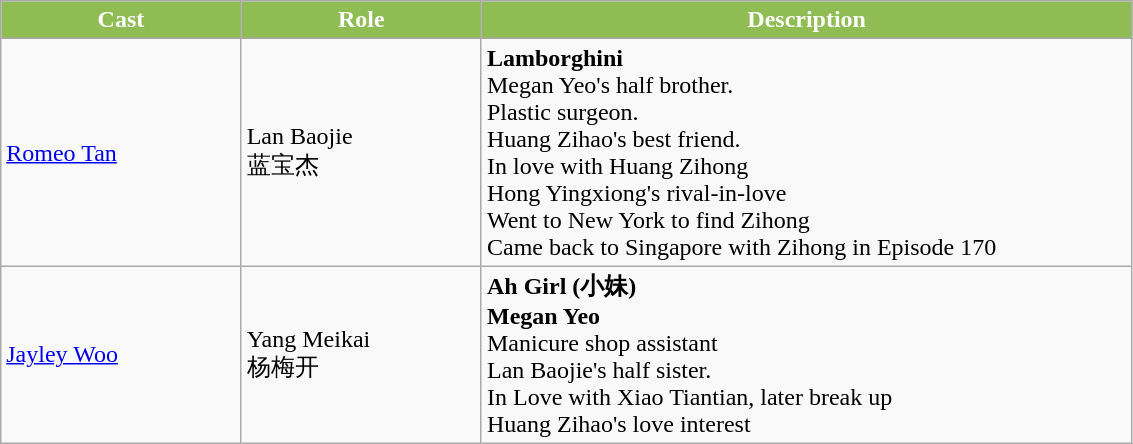<table class="wikitable">
<tr>
<th style="background:#8fbd54; color:white; width:17%">Cast</th>
<th style="background:#8fbd54; color:white; width:17%">Role</th>
<th style="background:#8fbd54; color:white; width:46%">Description</th>
</tr>
<tr>
<td><a href='#'>Romeo Tan</a></td>
<td>Lan Baojie <br> 蓝宝杰</td>
<td><strong>Lamborghini</strong> <br> Megan Yeo's half brother. <br> Plastic surgeon. <br> Huang Zihao's best friend. <br> In love with Huang Zihong<br>Hong Yingxiong's rival-in-love<br> Went to New York to find Zihong<br>Came back to Singapore with Zihong in Episode 170</td>
</tr>
<tr>
<td><a href='#'>Jayley Woo</a></td>
<td>Yang Meikai <br> 杨梅开</td>
<td><strong>Ah Girl (小妹)</strong> <br> <strong>Megan Yeo</strong> <br> Manicure shop assistant <br> Lan Baojie's half sister. <br> In Love with Xiao Tiantian, later break up <br> Huang Zihao's love interest</td>
</tr>
</table>
